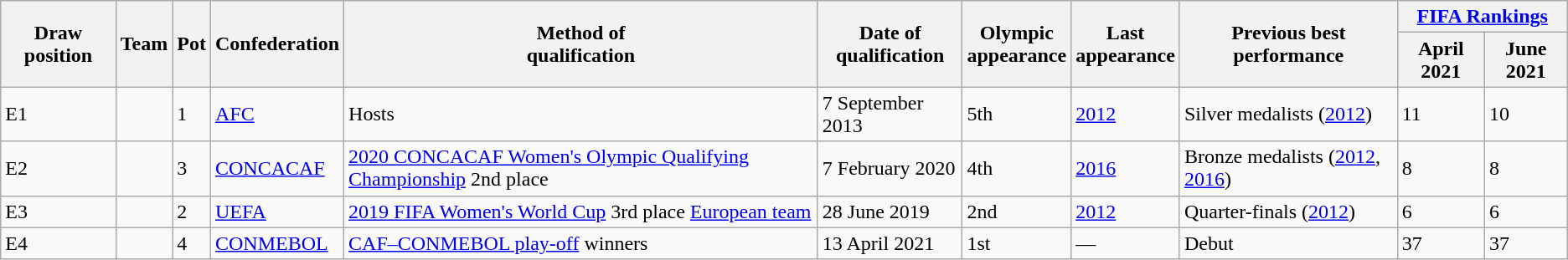<table class="wikitable sortable">
<tr>
<th rowspan="2">Draw position</th>
<th rowspan="2">Team</th>
<th rowspan="2">Pot</th>
<th rowspan="2">Confederation</th>
<th rowspan="2">Method of<br>qualification</th>
<th rowspan="2">Date of<br>qualification</th>
<th rowspan="2">Olympic<br>appearance</th>
<th rowspan="2">Last<br>appearance</th>
<th rowspan="2">Previous best<br>performance</th>
<th colspan="2"><a href='#'>FIFA Rankings</a></th>
</tr>
<tr>
<th>April 2021</th>
<th>June 2021</th>
</tr>
<tr>
<td>E1</td>
<td style=white-space:nowrap></td>
<td>1</td>
<td><a href='#'>AFC</a></td>
<td>Hosts</td>
<td>7 September 2013</td>
<td data-sort-value="5">5th</td>
<td><a href='#'>2012</a></td>
<td data-sort-value="2">Silver medalists (<a href='#'>2012</a>)</td>
<td>11</td>
<td>10</td>
</tr>
<tr>
<td>E2</td>
<td style=white-space:nowrap></td>
<td>3</td>
<td><a href='#'>CONCACAF</a></td>
<td><a href='#'>2020 CONCACAF Women's Olympic Qualifying Championship</a> 2nd place</td>
<td>7 February 2020</td>
<td data-sort-value="4">4th</td>
<td><a href='#'>2016</a></td>
<td data-sort-value="3">Bronze medalists (<a href='#'>2012</a>, <a href='#'>2016</a>)</td>
<td>8</td>
<td>8</td>
</tr>
<tr>
<td>E3</td>
<td style=white-space:nowrap></td>
<td>2</td>
<td><a href='#'>UEFA</a></td>
<td><a href='#'>2019 FIFA Women's World Cup</a> 3rd place <a href='#'>European team</a></td>
<td>28 June 2019</td>
<td data-sort-value="2">2nd</td>
<td><a href='#'>2012</a></td>
<td data-sort-value="5">Quarter-finals (<a href='#'>2012</a>)</td>
<td>6</td>
<td>6</td>
</tr>
<tr>
<td>E4</td>
<td style=white-space:nowrap></td>
<td>4</td>
<td><a href='#'>CONMEBOL</a></td>
<td><a href='#'>CAF–CONMEBOL play-off</a> winners</td>
<td>13 April 2021</td>
<td data-sort-value="1">1st</td>
<td>—</td>
<td data-sort-value="99">Debut</td>
<td>37</td>
<td>37</td>
</tr>
</table>
